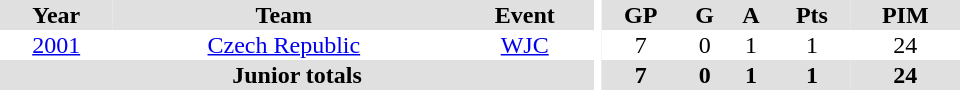<table border="0" cellpadding="1" cellspacing="0" ID="Table3" style="text-align:center; width:40em">
<tr bgcolor="#e0e0e0">
<th>Year</th>
<th>Team</th>
<th>Event</th>
<th rowspan="102" bgcolor="#ffffff"></th>
<th>GP</th>
<th>G</th>
<th>A</th>
<th>Pts</th>
<th>PIM</th>
</tr>
<tr>
<td><a href='#'>2001</a></td>
<td><a href='#'>Czech Republic</a></td>
<td><a href='#'>WJC</a></td>
<td>7</td>
<td>0</td>
<td>1</td>
<td>1</td>
<td>24</td>
</tr>
<tr bgcolor="#e0e0e0">
<th colspan="3">Junior totals</th>
<th>7</th>
<th>0</th>
<th>1</th>
<th>1</th>
<th>24</th>
</tr>
</table>
